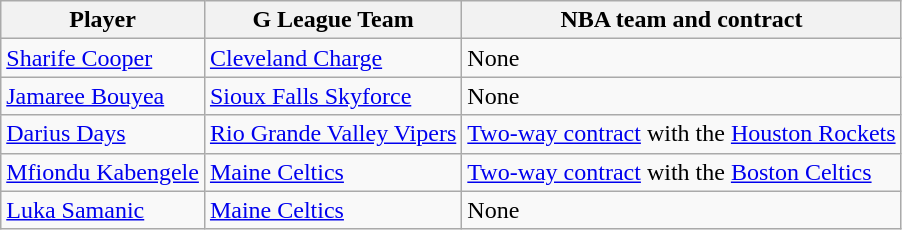<table class="wikitable sortable" style="text-align:left;">
<tr>
<th>Player</th>
<th>G League Team</th>
<th>NBA team and contract</th>
</tr>
<tr>
<td><a href='#'>Sharife Cooper</a></td>
<td><a href='#'>Cleveland Charge</a></td>
<td>None</td>
</tr>
<tr>
<td><a href='#'>Jamaree Bouyea</a></td>
<td><a href='#'>Sioux Falls Skyforce</a></td>
<td>None</td>
</tr>
<tr>
<td><a href='#'>Darius Days</a></td>
<td><a href='#'>Rio Grande Valley Vipers</a></td>
<td><a href='#'>Two-way contract</a> with the <a href='#'>Houston Rockets</a></td>
</tr>
<tr>
<td><a href='#'>Mfiondu Kabengele</a></td>
<td><a href='#'>Maine Celtics</a></td>
<td><a href='#'>Two-way contract</a> with the <a href='#'>Boston Celtics</a></td>
</tr>
<tr>
<td><a href='#'>Luka Samanic</a></td>
<td><a href='#'>Maine Celtics</a></td>
<td>None</td>
</tr>
</table>
